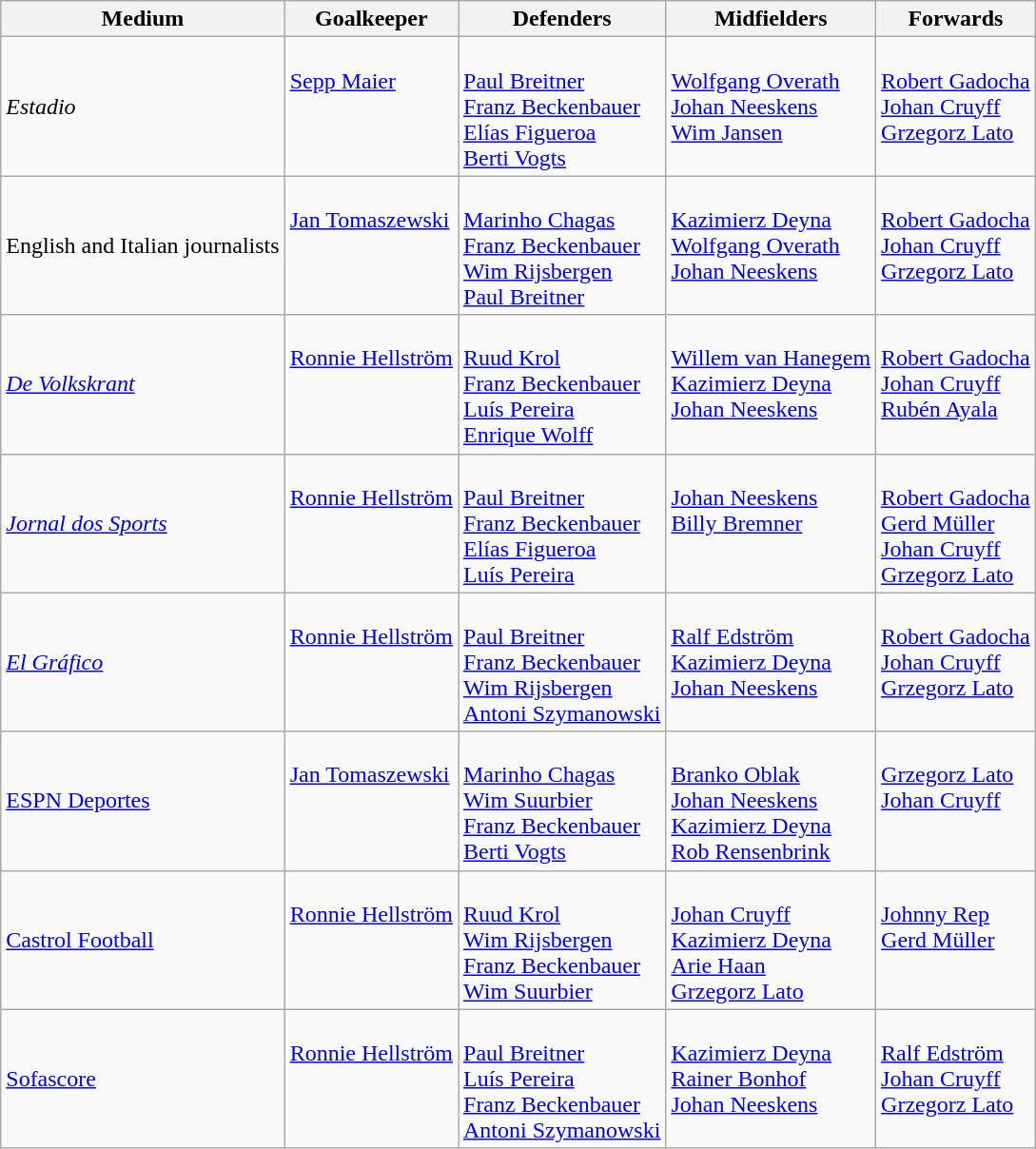<table class="wikitable">
<tr>
<th>Medium</th>
<th>Goalkeeper</th>
<th>Defenders</th>
<th>Midfielders</th>
<th>Forwards</th>
</tr>
<tr>
<td><em>Estadio</em></td>
<td valign="top"><br> <a href='#'>Sepp Maier</a></td>
<td valign="top"><br> <a href='#'>Paul Breitner</a><br>
 <a href='#'>Franz Beckenbauer</a><br>
 <a href='#'>Elías Figueroa</a><br>
 <a href='#'>Berti Vogts</a></td>
<td valign="top"><br> <a href='#'>Wolfgang Overath</a><br>
 <a href='#'>Johan Neeskens</a><br>
 <a href='#'>Wim Jansen</a></td>
<td valign="top"><br> <a href='#'>Robert Gadocha</a><br>
 <a href='#'>Johan Cruyff</a><br>
 <a href='#'>Grzegorz Lato</a></td>
</tr>
<tr>
<td>English and Italian journalists</td>
<td valign="top"><br> <a href='#'>Jan Tomaszewski</a></td>
<td valign="top"><br> <a href='#'>Marinho Chagas</a><br>
 <a href='#'>Franz Beckenbauer</a><br>
 <a href='#'>Wim Rijsbergen</a><br>
 <a href='#'>Paul Breitner</a></td>
<td valign="top"><br> <a href='#'>Kazimierz Deyna</a><br>
 <a href='#'>Wolfgang Overath</a><br>
 <a href='#'>Johan Neeskens</a></td>
<td valign="top"><br> <a href='#'>Robert Gadocha</a><br>
 <a href='#'>Johan Cruyff</a><br>
 <a href='#'>Grzegorz Lato</a></td>
</tr>
<tr>
<td><em><a href='#'>De Volkskrant</a></em></td>
<td valign="top"><br> <a href='#'>Ronnie Hellström</a></td>
<td valign="top"><br> <a href='#'>Ruud Krol</a><br>
 <a href='#'>Franz Beckenbauer</a><br>
 <a href='#'>Luís Pereira</a><br>
 <a href='#'>Enrique Wolff</a></td>
<td valign="top"><br> <a href='#'>Willem van Hanegem</a><br>
 <a href='#'>Kazimierz Deyna</a><br>
 <a href='#'>Johan Neeskens</a></td>
<td valign="top"><br> <a href='#'>Robert Gadocha</a><br>
 <a href='#'>Johan Cruyff</a><br>
 <a href='#'>Rubén Ayala</a></td>
</tr>
<tr>
<td><em><a href='#'>Jornal dos Sports</a></em></td>
<td valign="top"><br> <a href='#'>Ronnie Hellström</a></td>
<td valign="top"><br> <a href='#'>Paul Breitner</a><br>
 <a href='#'>Franz Beckenbauer</a><br>
 <a href='#'>Elías Figueroa</a><br>
 <a href='#'>Luís Pereira</a></td>
<td valign="top"><br> <a href='#'>Johan Neeskens</a><br>
 <a href='#'>Billy Bremner</a></td>
<td valign="top"><br> <a href='#'>Robert Gadocha</a><br>
 <a href='#'>Gerd Müller</a><br>
 <a href='#'>Johan Cruyff</a><br>
 <a href='#'>Grzegorz Lato</a></td>
</tr>
<tr>
<td><em><a href='#'>El Gráfico</a></em></td>
<td valign="top"><br> <a href='#'>Ronnie Hellström</a></td>
<td valign="top"><br> <a href='#'>Paul Breitner</a><br>
 <a href='#'>Franz Beckenbauer</a><br>
 <a href='#'>Wim Rijsbergen</a><br>
 <a href='#'>Antoni Szymanowski</a></td>
<td valign="top"><br> <a href='#'>Ralf Edström</a><br>
 <a href='#'>Kazimierz Deyna</a><br>
 <a href='#'>Johan Neeskens</a></td>
<td valign="top"><br> <a href='#'>Robert Gadocha</a><br>
 <a href='#'>Johan Cruyff</a><br>
 <a href='#'>Grzegorz Lato</a></td>
</tr>
<tr>
<td><a href='#'>ESPN Deportes</a></td>
<td valign="top"><br> <a href='#'>Jan Tomaszewski</a></td>
<td valign="top"><br> <a href='#'>Marinho Chagas</a><br>
 <a href='#'>Wim Suurbier</a><br>
 <a href='#'>Franz Beckenbauer</a><br>
 <a href='#'>Berti Vogts</a></td>
<td valign="top"><br> <a href='#'>Branko Oblak</a><br>
 <a href='#'>Johan Neeskens</a><br>
 <a href='#'>Kazimierz Deyna</a><br>
 <a href='#'>Rob Rensenbrink</a></td>
<td valign="top"><br> <a href='#'>Grzegorz Lato</a><br>
 <a href='#'>Johan Cruyff</a></td>
</tr>
<tr>
<td><a href='#'>Castrol Football</a></td>
<td valign="top"><br> <a href='#'>Ronnie Hellström</a></td>
<td valign="top"><br> <a href='#'>Ruud Krol</a><br>
 <a href='#'>Wim Rijsbergen</a><br>
 <a href='#'>Franz Beckenbauer</a><br>
 <a href='#'>Wim Suurbier</a></td>
<td valign="top"><br> <a href='#'>Johan Cruyff</a><br>
 <a href='#'>Kazimierz Deyna</a><br>
 <a href='#'>Arie Haan</a><br>
 <a href='#'>Grzegorz Lato</a></td>
<td valign="top"><br> <a href='#'>Johnny Rep</a><br>
 <a href='#'>Gerd Müller</a></td>
</tr>
<tr>
<td><a href='#'>Sofascore</a></td>
<td valign="top"><br> <a href='#'>Ronnie Hellström</a></td>
<td valign="top"><br> <a href='#'>Paul Breitner</a><br>
 <a href='#'>Luís Pereira</a><br>
 <a href='#'>Franz Beckenbauer</a><br>
 <a href='#'>Antoni Szymanowski</a></td>
<td valign="top"><br> <a href='#'>Kazimierz Deyna</a><br>
 <a href='#'>Rainer Bonhof</a><br>
 <a href='#'>Johan Neeskens</a></td>
<td valign="top"><br> <a href='#'>Ralf Edström</a><br>
 <a href='#'>Johan Cruyff</a><br>
 <a href='#'>Grzegorz Lato</a></td>
</tr>
</table>
